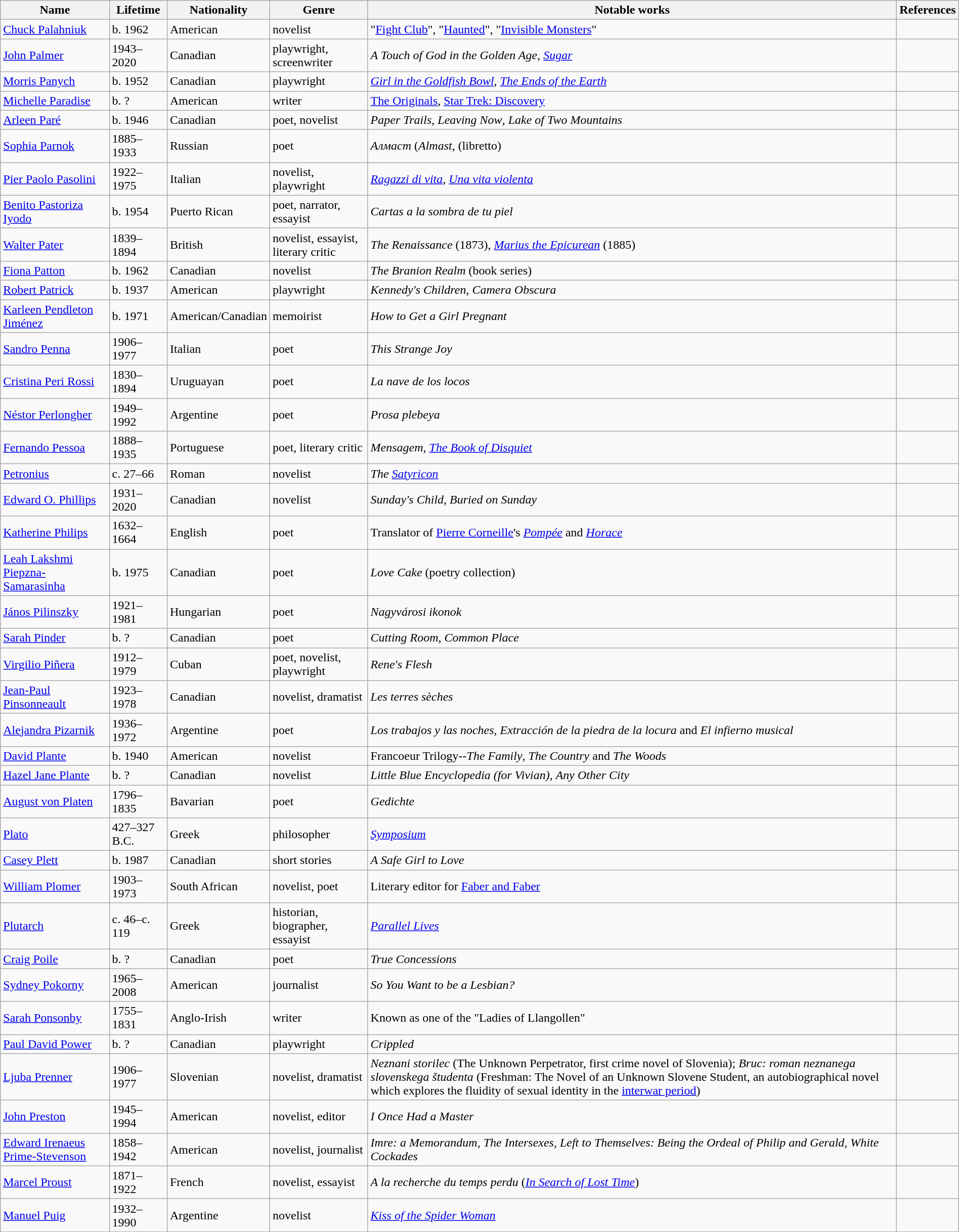<table class="wikitable" style="width:100%;">
<tr>
<th>Name</th>
<th>Lifetime</th>
<th>Nationality</th>
<th>Genre</th>
<th>Notable works</th>
<th>References</th>
</tr>
<tr>
<td><a href='#'>Chuck Palahniuk</a></td>
<td>b. 1962</td>
<td>American</td>
<td>novelist</td>
<td>"<a href='#'>Fight Club</a>", "<a href='#'>Haunted</a>", "<a href='#'>Invisible Monsters</a>"</td>
</tr>
<tr>
<td><a href='#'>John Palmer</a></td>
<td>1943–2020</td>
<td>Canadian</td>
<td>playwright, screenwriter</td>
<td><em>A Touch of God in the Golden Age</em>, <em><a href='#'>Sugar</a></em></td>
<td></td>
</tr>
<tr>
<td><a href='#'>Morris Panych</a></td>
<td>b. 1952</td>
<td>Canadian</td>
<td>playwright</td>
<td><em><a href='#'>Girl in the Goldfish Bowl</a></em>, <em><a href='#'>The Ends of the Earth</a></em></td>
<td></td>
</tr>
<tr>
<td><a href='#'>Michelle Paradise</a></td>
<td>b. ?</td>
<td>American</td>
<td>writer</td>
<td><a href='#'>The Originals</a>, <a href='#'>Star Trek: Discovery</a></td>
<td></td>
</tr>
<tr>
<td><a href='#'>Arleen Paré</a></td>
<td>b. 1946</td>
<td>Canadian</td>
<td>poet, novelist</td>
<td><em>Paper Trails</em>, <em>Leaving Now</em>, <em>Lake of Two Mountains</em></td>
<td></td>
</tr>
<tr>
<td><a href='#'>Sophia Parnok</a></td>
<td>1885–1933</td>
<td>Russian</td>
<td>poet</td>
<td><em>Алмаст</em> (<em>Almast</em>, (libretto)</td>
<td></td>
</tr>
<tr>
<td><a href='#'>Pier Paolo Pasolini</a></td>
<td>1922–1975</td>
<td>Italian</td>
<td>novelist, playwright</td>
<td><em><a href='#'>Ragazzi di vita</a></em>, <em><a href='#'>Una vita violenta</a></em></td>
<td></td>
</tr>
<tr>
<td><a href='#'>Benito Pastoriza Iyodo</a></td>
<td>b. 1954</td>
<td>Puerto Rican</td>
<td>poet, narrator, essayist</td>
<td><em>Cartas a la sombra de tu piel</em></td>
<td></td>
</tr>
<tr>
<td><a href='#'>Walter Pater</a></td>
<td>1839–1894</td>
<td>British</td>
<td>novelist, essayist, literary critic</td>
<td><em>The Renaissance</em> (1873), <em><a href='#'>Marius the Epicurean</a></em> (1885)</td>
<td></td>
</tr>
<tr>
<td><a href='#'>Fiona Patton</a></td>
<td>b. 1962</td>
<td>Canadian</td>
<td>novelist</td>
<td><em>The Branion Realm</em> (book series)</td>
<td></td>
</tr>
<tr>
<td><a href='#'>Robert Patrick</a></td>
<td>b. 1937</td>
<td>American</td>
<td>playwright</td>
<td><em>Kennedy's Children</em>, <em>Camera Obscura</em></td>
<td></td>
</tr>
<tr>
<td><a href='#'>Karleen Pendleton Jiménez</a></td>
<td>b. 1971</td>
<td>American/Canadian</td>
<td>memoirist</td>
<td><em>How to Get a Girl Pregnant</em></td>
<td></td>
</tr>
<tr>
<td><a href='#'>Sandro Penna</a></td>
<td>1906–1977</td>
<td>Italian</td>
<td>poet</td>
<td><em>This Strange Joy</em></td>
<td></td>
</tr>
<tr>
<td><a href='#'>Cristina Peri Rossi</a></td>
<td>1830–1894</td>
<td>Uruguayan</td>
<td>poet</td>
<td><em>La nave de los locos</em></td>
<td></td>
</tr>
<tr>
<td><a href='#'>Néstor Perlongher</a></td>
<td>1949–1992</td>
<td>Argentine</td>
<td>poet</td>
<td><em>Prosa plebeya</em></td>
<td></td>
</tr>
<tr>
<td><a href='#'>Fernando Pessoa</a></td>
<td>1888–1935</td>
<td>Portuguese</td>
<td>poet, literary critic</td>
<td><em>Mensagem, <a href='#'>The Book of Disquiet</a></em></td>
<td></td>
</tr>
<tr>
<td><a href='#'>Petronius</a></td>
<td>c. 27–66</td>
<td>Roman</td>
<td>novelist</td>
<td><em>The <a href='#'>Satyricon</a></em></td>
<td></td>
</tr>
<tr>
<td><a href='#'>Edward O. Phillips</a></td>
<td>1931–2020</td>
<td>Canadian</td>
<td>novelist</td>
<td><em>Sunday's Child</em>, <em>Buried on Sunday</em></td>
<td></td>
</tr>
<tr>
<td><a href='#'>Katherine Philips</a></td>
<td>1632–1664</td>
<td>English</td>
<td>poet</td>
<td>Translator of <a href='#'>Pierre Corneille</a>'s <em><a href='#'>Pompée</a></em> and <em><a href='#'>Horace</a></em></td>
<td></td>
</tr>
<tr>
<td><a href='#'>Leah Lakshmi Piepzna-Samarasinha</a></td>
<td>b. 1975</td>
<td>Canadian</td>
<td>poet</td>
<td><em>Love Cake</em> (poetry collection)</td>
<td></td>
</tr>
<tr>
<td><a href='#'>János Pilinszky</a></td>
<td>1921–1981</td>
<td>Hungarian</td>
<td>poet</td>
<td><em>Nagyvárosi ikonok</em></td>
<td></td>
</tr>
<tr>
<td><a href='#'>Sarah Pinder</a></td>
<td>b. ?</td>
<td>Canadian</td>
<td>poet</td>
<td><em>Cutting Room</em>, <em>Common Place</em></td>
<td></td>
</tr>
<tr>
<td><a href='#'>Virgilio Piñera</a></td>
<td>1912–1979</td>
<td>Cuban</td>
<td>poet, novelist, playwright</td>
<td><em>Rene's Flesh</em></td>
<td></td>
</tr>
<tr>
<td><a href='#'>Jean-Paul Pinsonneault</a></td>
<td>1923–1978</td>
<td>Canadian</td>
<td>novelist, dramatist</td>
<td><em>Les terres sèches</em></td>
<td></td>
</tr>
<tr>
<td><a href='#'>Alejandra Pizarnik</a></td>
<td>1936–1972</td>
<td>Argentine</td>
<td>poet</td>
<td><em>Los trabajos y las noches</em>, <em>Extracción de la piedra de la locura</em> and <em>El infierno musical</em></td>
<td></td>
</tr>
<tr>
<td><a href='#'>David Plante</a></td>
<td>b. 1940</td>
<td>American</td>
<td>novelist</td>
<td>Francoeur Trilogy--<em>The Family</em>, <em>The Country</em> and <em>The Woods</em></td>
<td></td>
</tr>
<tr>
<td><a href='#'>Hazel Jane Plante</a></td>
<td>b. ?</td>
<td>Canadian</td>
<td>novelist</td>
<td><em>Little Blue Encyclopedia (for Vivian)</em>, <em>Any Other City</em></td>
<td></td>
</tr>
<tr>
<td><a href='#'>August von Platen</a></td>
<td>1796–1835</td>
<td>Bavarian</td>
<td>poet</td>
<td><em>Gedichte</em></td>
<td></td>
</tr>
<tr>
<td><a href='#'>Plato</a></td>
<td>427–327 B.C.</td>
<td>Greek</td>
<td>philosopher</td>
<td><a href='#'><em>Symposium</em></a></td>
<td></td>
</tr>
<tr>
<td><a href='#'>Casey Plett</a></td>
<td>b. 1987</td>
<td>Canadian</td>
<td>short stories</td>
<td><em>A Safe Girl to Love</em></td>
<td></td>
</tr>
<tr>
<td><a href='#'>William Plomer</a></td>
<td>1903–1973</td>
<td>South African</td>
<td>novelist, poet</td>
<td>Literary editor for <a href='#'>Faber and Faber</a></td>
<td></td>
</tr>
<tr>
<td><a href='#'>Plutarch</a></td>
<td>c. 46–c. 119</td>
<td>Greek</td>
<td>historian, biographer, essayist</td>
<td><em><a href='#'>Parallel Lives</a></em></td>
<td></td>
</tr>
<tr>
<td><a href='#'>Craig Poile</a></td>
<td>b. ?</td>
<td>Canadian</td>
<td>poet</td>
<td><em>True Concessions</em></td>
<td></td>
</tr>
<tr>
<td><a href='#'>Sydney Pokorny</a></td>
<td>1965–2008</td>
<td>American</td>
<td>journalist</td>
<td><em>So You Want to be a Lesbian?</em></td>
<td></td>
</tr>
<tr>
<td><a href='#'>Sarah Ponsonby</a></td>
<td>1755–1831</td>
<td>Anglo-Irish</td>
<td>writer</td>
<td>Known as one of the "Ladies of Llangollen"</td>
<td></td>
</tr>
<tr>
<td><a href='#'>Paul David Power</a></td>
<td>b. ?</td>
<td>Canadian</td>
<td>playwright</td>
<td><em>Crippled</em></td>
<td></td>
</tr>
<tr>
<td><a href='#'>Ljuba Prenner</a></td>
<td>1906–1977</td>
<td>Slovenian</td>
<td>novelist, dramatist</td>
<td><em>Neznani storilec</em> (The Unknown Perpetrator, first crime novel of Slovenia); <em>Bruc: roman neznanega slovenskega študenta</em> (Freshman: The Novel of an Unknown Slovene Student, an autobiographical novel which explores the fluidity of sexual identity in the <a href='#'>interwar period</a>)</td>
<td></td>
</tr>
<tr>
<td><a href='#'>John Preston</a></td>
<td>1945–1994</td>
<td>American</td>
<td>novelist, editor</td>
<td><em>I Once Had a Master</em></td>
<td></td>
</tr>
<tr>
<td><a href='#'>Edward Irenaeus Prime-Stevenson</a></td>
<td>1858–1942</td>
<td>American</td>
<td>novelist, journalist</td>
<td><em>Imre: a Memorandum, The Intersexes, Left to Themselves: Being the Ordeal of Philip and Gerald, White Cockades</em></td>
<td></td>
</tr>
<tr>
<td><a href='#'>Marcel Proust</a></td>
<td>1871–1922</td>
<td>French</td>
<td>novelist, essayist</td>
<td><em>A la recherche du temps perdu</em> (<em><a href='#'>In Search of Lost Time</a></em>)</td>
<td></td>
</tr>
<tr>
<td><a href='#'>Manuel Puig</a></td>
<td>1932–1990</td>
<td>Argentine</td>
<td>novelist</td>
<td><em><a href='#'>Kiss of the Spider Woman</a></em></td>
<td></td>
</tr>
</table>
